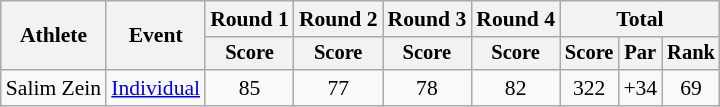<table class=wikitable style=font-size:90%;text-align:center>
<tr>
<th rowspan=2>Athlete</th>
<th rowspan=2>Event</th>
<th>Round 1</th>
<th>Round 2</th>
<th>Round 3</th>
<th>Round 4</th>
<th colspan=3>Total</th>
</tr>
<tr style="font-size:95%">
<th>Score</th>
<th>Score</th>
<th>Score</th>
<th>Score</th>
<th>Score</th>
<th>Par</th>
<th>Rank</th>
</tr>
<tr>
<td align=left>Salim Zein</td>
<td align=left><a href='#'>Individual</a></td>
<td>85</td>
<td>77</td>
<td>78</td>
<td>82</td>
<td>322</td>
<td>+34</td>
<td>69</td>
</tr>
</table>
